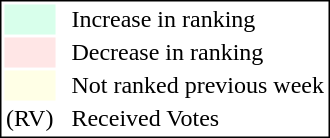<table style="border:1px solid black;">
<tr>
<td style="background:#D8FFEB; width:20px;"></td>
<td> </td>
<td>Increase in ranking</td>
</tr>
<tr>
<td style="background:#FFE6E6; width:20px;"></td>
<td> </td>
<td>Decrease in ranking</td>
</tr>
<tr>
<td style="background:#FFFFE6; width:20px;"></td>
<td> </td>
<td>Not ranked previous week</td>
</tr>
<tr>
<td>(RV)</td>
<td> </td>
<td>Received Votes</td>
</tr>
</table>
